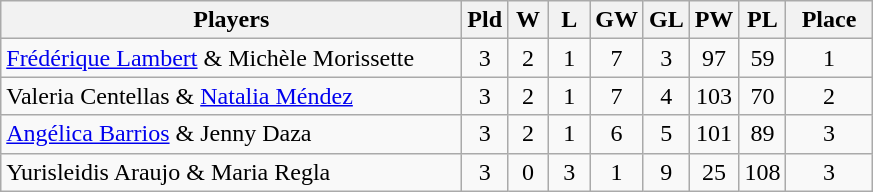<table class=wikitable style="text-align:center">
<tr>
<th width=300>Players</th>
<th width=20>Pld</th>
<th width=20>W</th>
<th width=20>L</th>
<th width=20>GW</th>
<th width=20>GL</th>
<th width=20>PW</th>
<th width=20>PL</th>
<th width=50>Place</th>
</tr>
<tr>
<td align="left"> <a href='#'>Frédérique Lambert</a> & Michèle Morissette</td>
<td>3</td>
<td>2</td>
<td>1</td>
<td>7</td>
<td>3</td>
<td>97</td>
<td>59</td>
<td>1</td>
</tr>
<tr>
<td align="left"> Valeria Centellas & <a href='#'>Natalia Méndez</a></td>
<td>3</td>
<td>2</td>
<td>1</td>
<td>7</td>
<td>4</td>
<td>103</td>
<td>70</td>
<td>2</td>
</tr>
<tr>
<td align=left> <a href='#'>Angélica Barrios</a> & Jenny Daza</td>
<td>3</td>
<td>2</td>
<td>1</td>
<td>6</td>
<td>5</td>
<td>101</td>
<td>89</td>
<td>3</td>
</tr>
<tr>
<td align=left> Yurisleidis Araujo & Maria Regla</td>
<td>3</td>
<td>0</td>
<td>3</td>
<td>1</td>
<td>9</td>
<td>25</td>
<td>108</td>
<td>3</td>
</tr>
</table>
